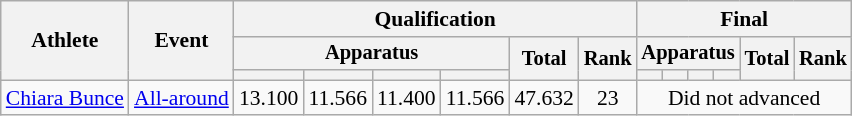<table class="wikitable" style="font-size:90%">
<tr>
<th rowspan=3>Athlete</th>
<th rowspan=3>Event</th>
<th colspan=6>Qualification</th>
<th colspan=6>Final</th>
</tr>
<tr style="font-size:95%">
<th colspan=4>Apparatus</th>
<th rowspan=2>Total</th>
<th rowspan=2>Rank</th>
<th colspan=4>Apparatus</th>
<th rowspan=2>Total</th>
<th rowspan=2>Rank</th>
</tr>
<tr style="font-size:95%">
<th></th>
<th></th>
<th></th>
<th></th>
<th></th>
<th></th>
<th></th>
<th></th>
</tr>
<tr align=center>
<td align=left><a href='#'>Chiara Bunce</a></td>
<td align=left><a href='#'>All-around</a></td>
<td>13.100</td>
<td>11.566</td>
<td>11.400</td>
<td>11.566</td>
<td>47.632</td>
<td>23</td>
<td colspan=6>Did not advanced</td>
</tr>
</table>
